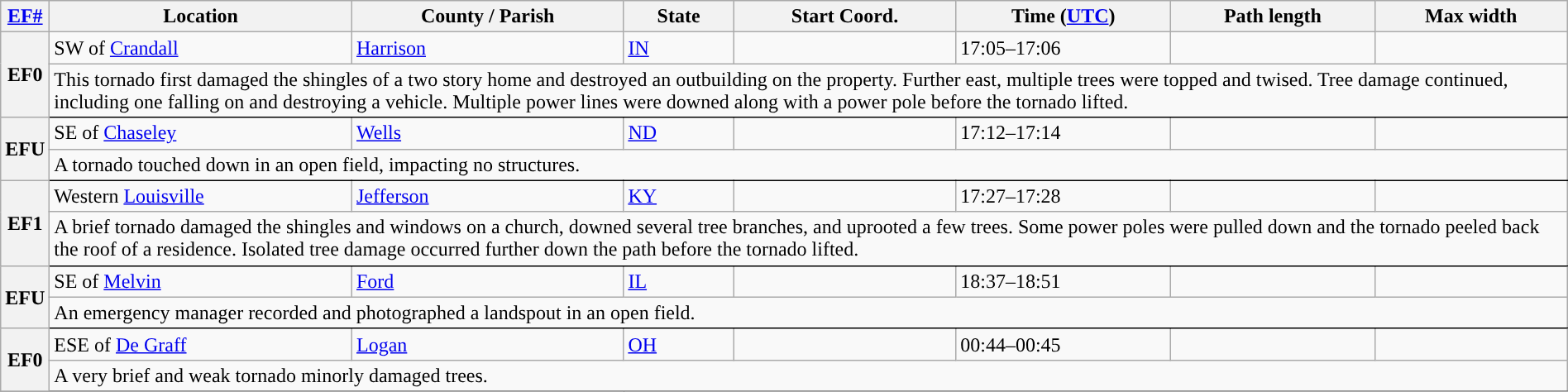<table class="wikitable sortable" style="width:100%;">
<tr>
<th scope="col" width="2%" align="center"><a href='#'>EF#</a></th>
<th scope="col" align="center" class="unsortable">Location</th>
<th scope="col" align="center" class="unsortable">County / Parish</th>
<th scope="col" align="center">State</th>
<th scope="col" align="center">Start Coord.</th>
<th scope="col" align="center">Time (<a href='#'>UTC</a>)</th>
<th scope="col" align="center">Path length</th>
<th scope="col" align="center">Max width</th>
</tr>
<tr>
<th scope="row" rowspan="2" style="background-color:#">EF0</th>
<td>SW of <a href='#'>Crandall</a></td>
<td><a href='#'>Harrison</a></td>
<td><a href='#'>IN</a></td>
<td></td>
<td>17:05–17:06</td>
<td></td>
<td></td>
</tr>
<tr class="expand-child">
<td colspan="8" style=" border-bottom: 1px solid black;">This tornado first damaged the shingles of a two story home and destroyed an outbuilding on the property. Further east, multiple trees were topped and twised. Tree damage continued, including one falling on and destroying a vehicle. Multiple power lines were downed along with a power pole before the tornado lifted.</td>
</tr>
<tr>
<th scope="row" rowspan="2" style="background-color:#">EFU</th>
<td>SE of <a href='#'>Chaseley</a></td>
<td><a href='#'>Wells</a></td>
<td><a href='#'>ND</a></td>
<td></td>
<td>17:12–17:14</td>
<td></td>
<td></td>
</tr>
<tr class="expand-child">
<td colspan="8" style=" border-bottom: 1px solid black;">A tornado touched down in an open field, impacting no structures.</td>
</tr>
<tr>
<th scope="row" rowspan="2" style="background-color:#">EF1</th>
<td>Western <a href='#'>Louisville</a></td>
<td><a href='#'>Jefferson</a></td>
<td><a href='#'>KY</a></td>
<td></td>
<td>17:27–17:28</td>
<td></td>
<td></td>
</tr>
<tr class="expand-child">
<td colspan="8" style=" border-bottom: 1px solid black;">A brief tornado damaged the shingles and windows on a church, downed several tree branches, and uprooted a few trees. Some power poles were pulled down and the tornado peeled back the roof of a residence. Isolated tree damage occurred further down the path before the tornado lifted.</td>
</tr>
<tr>
<th scope="row" rowspan="2" style="background-color:#">EFU</th>
<td>SE of <a href='#'>Melvin</a></td>
<td><a href='#'>Ford</a></td>
<td><a href='#'>IL</a></td>
<td></td>
<td>18:37–18:51</td>
<td></td>
<td></td>
</tr>
<tr class="expand-child">
<td colspan="8" style=" border-bottom: 1px solid black;">An emergency manager recorded and photographed a landspout in an open field.</td>
</tr>
<tr>
<th scope="row" rowspan="2" style="background-color:#">EF0</th>
<td>ESE of <a href='#'>De Graff</a></td>
<td><a href='#'>Logan</a></td>
<td><a href='#'>OH</a></td>
<td></td>
<td>00:44–00:45</td>
<td></td>
<td></td>
</tr>
<tr class="expand-child">
<td colspan="8" style=" border-bottom: 1px solid black;">A very brief and weak tornado minorly damaged trees.</td>
</tr>
<tr>
</tr>
</table>
